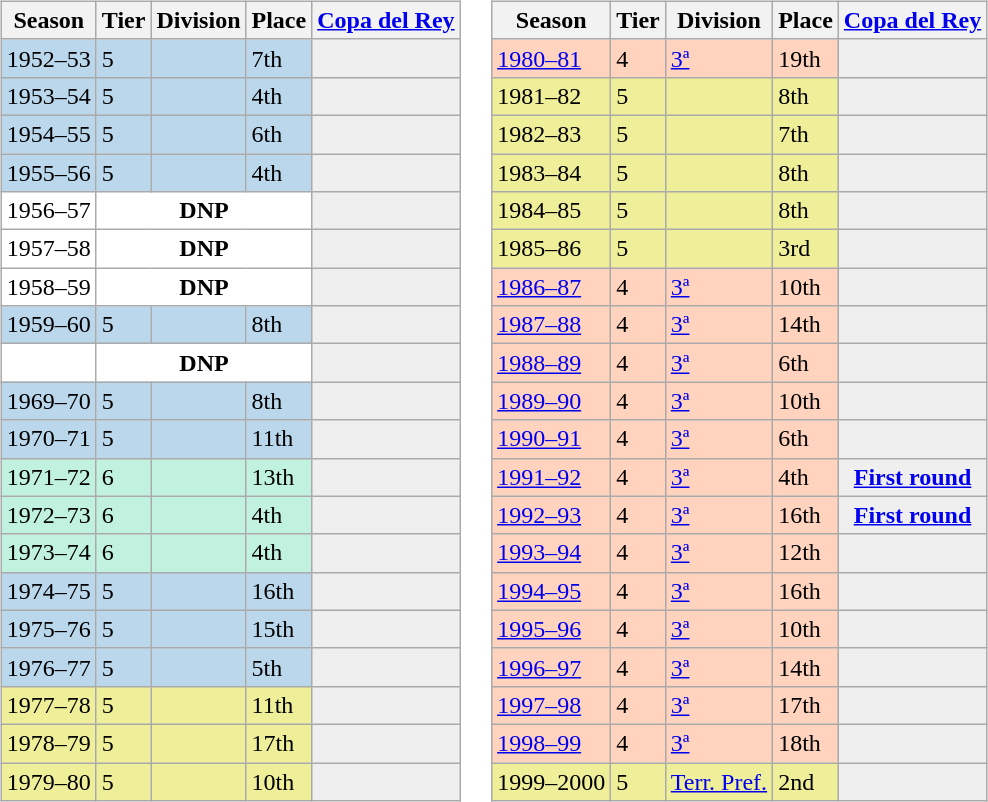<table>
<tr>
<td valign="top" width=0%><br><table class="wikitable">
<tr style="background:#f0f6fa;">
<th>Season</th>
<th>Tier</th>
<th>Division</th>
<th>Place</th>
<th><a href='#'>Copa del Rey</a></th>
</tr>
<tr>
<td style="background:#BBD7EC;">1952–53</td>
<td style="background:#BBD7EC;">5</td>
<td style="background:#BBD7EC;"></td>
<td style="background:#BBD7EC;">7th</td>
<th style="background:#efefef;"></th>
</tr>
<tr>
<td style="background:#BBD7EC;">1953–54</td>
<td style="background:#BBD7EC;">5</td>
<td style="background:#BBD7EC;"></td>
<td style="background:#BBD7EC;">4th</td>
<th style="background:#efefef;"></th>
</tr>
<tr>
<td style="background:#BBD7EC;">1954–55</td>
<td style="background:#BBD7EC;">5</td>
<td style="background:#BBD7EC;"></td>
<td style="background:#BBD7EC;">6th</td>
<th style="background:#efefef;"></th>
</tr>
<tr>
<td style="background:#BBD7EC;">1955–56</td>
<td style="background:#BBD7EC;">5</td>
<td style="background:#BBD7EC;"></td>
<td style="background:#BBD7EC;">4th</td>
<th style="background:#efefef;"></th>
</tr>
<tr>
<td style="background:#FFFFFF;">1956–57</td>
<th style="background:#FFFFFF;" colspan="3">DNP</th>
<th style="background:#efefef;"></th>
</tr>
<tr>
<td style="background:#FFFFFF;">1957–58</td>
<th style="background:#FFFFFF;" colspan="3">DNP</th>
<th style="background:#efefef;"></th>
</tr>
<tr>
<td style="background:#FFFFFF;">1958–59</td>
<th style="background:#FFFFFF;" colspan="3">DNP</th>
<th style="background:#efefef;"></th>
</tr>
<tr>
<td style="background:#BBD7EC;">1959–60</td>
<td style="background:#BBD7EC;">5</td>
<td style="background:#BBD7EC;"></td>
<td style="background:#BBD7EC;">8th</td>
<th style="background:#efefef;"></th>
</tr>
<tr>
<td style="background:#FFFFFF;"></td>
<th style="background:#FFFFFF;" colspan="3">DNP</th>
<th style="background:#efefef;"></th>
</tr>
<tr>
<td style="background:#BBD7EC;">1969–70</td>
<td style="background:#BBD7EC;">5</td>
<td style="background:#BBD7EC;"></td>
<td style="background:#BBD7EC;">8th</td>
<th style="background:#efefef;"></th>
</tr>
<tr>
<td style="background:#BBD7EC;">1970–71</td>
<td style="background:#BBD7EC;">5</td>
<td style="background:#BBD7EC;"></td>
<td style="background:#BBD7EC;">11th</td>
<th style="background:#efefef;"></th>
</tr>
<tr>
<td style="background:#C0F2DF;">1971–72</td>
<td style="background:#C0F2DF;">6</td>
<td style="background:#C0F2DF;"></td>
<td style="background:#C0F2DF;">13th</td>
<th style="background:#efefef;"></th>
</tr>
<tr>
<td style="background:#C0F2DF;">1972–73</td>
<td style="background:#C0F2DF;">6</td>
<td style="background:#C0F2DF;"></td>
<td style="background:#C0F2DF;">4th</td>
<th style="background:#efefef;"></th>
</tr>
<tr>
<td style="background:#C0F2DF;">1973–74</td>
<td style="background:#C0F2DF;">6</td>
<td style="background:#C0F2DF;"></td>
<td style="background:#C0F2DF;">4th</td>
<th style="background:#efefef;"></th>
</tr>
<tr>
<td style="background:#BBD7EC;">1974–75</td>
<td style="background:#BBD7EC;">5</td>
<td style="background:#BBD7EC;"></td>
<td style="background:#BBD7EC;">16th</td>
<th style="background:#efefef;"></th>
</tr>
<tr>
<td style="background:#BBD7EC;">1975–76</td>
<td style="background:#BBD7EC;">5</td>
<td style="background:#BBD7EC;"></td>
<td style="background:#BBD7EC;">15th</td>
<th style="background:#efefef;"></th>
</tr>
<tr>
<td style="background:#BBD7EC;">1976–77</td>
<td style="background:#BBD7EC;">5</td>
<td style="background:#BBD7EC;"></td>
<td style="background:#BBD7EC;">5th</td>
<th style="background:#efefef;"></th>
</tr>
<tr>
<td style="background:#EFEF99;">1977–78</td>
<td style="background:#EFEF99;">5</td>
<td style="background:#EFEF99;"></td>
<td style="background:#EFEF99;">11th</td>
<th style="background:#efefef;"></th>
</tr>
<tr>
<td style="background:#EFEF99;">1978–79</td>
<td style="background:#EFEF99;">5</td>
<td style="background:#EFEF99;"></td>
<td style="background:#EFEF99;">17th</td>
<th style="background:#efefef;"></th>
</tr>
<tr>
<td style="background:#EFEF99;">1979–80</td>
<td style="background:#EFEF99;">5</td>
<td style="background:#EFEF99;"></td>
<td style="background:#EFEF99;">10th</td>
<th style="background:#efefef;"></th>
</tr>
</table>
</td>
<td valign="top" width=0%><br><table class="wikitable">
<tr style="background:#f0f6fa;">
<th>Season</th>
<th>Tier</th>
<th>Division</th>
<th>Place</th>
<th><a href='#'>Copa del Rey</a></th>
</tr>
<tr>
<td style="background:#FFD3BD;"><a href='#'>1980–81</a></td>
<td style="background:#FFD3BD;">4</td>
<td style="background:#FFD3BD;"><a href='#'>3ª</a></td>
<td style="background:#FFD3BD;">19th</td>
<th style="background:#efefef;"></th>
</tr>
<tr>
<td style="background:#EFEF99;">1981–82</td>
<td style="background:#EFEF99;">5</td>
<td style="background:#EFEF99;"></td>
<td style="background:#EFEF99;">8th</td>
<th style="background:#efefef;"></th>
</tr>
<tr>
<td style="background:#EFEF99;">1982–83</td>
<td style="background:#EFEF99;">5</td>
<td style="background:#EFEF99;"></td>
<td style="background:#EFEF99;">7th</td>
<th style="background:#efefef;"></th>
</tr>
<tr>
<td style="background:#EFEF99;">1983–84</td>
<td style="background:#EFEF99;">5</td>
<td style="background:#EFEF99;"></td>
<td style="background:#EFEF99;">8th</td>
<th style="background:#efefef;"></th>
</tr>
<tr>
<td style="background:#EFEF99;">1984–85</td>
<td style="background:#EFEF99;">5</td>
<td style="background:#EFEF99;"></td>
<td style="background:#EFEF99;">8th</td>
<th style="background:#efefef;"></th>
</tr>
<tr>
<td style="background:#EFEF99;">1985–86</td>
<td style="background:#EFEF99;">5</td>
<td style="background:#EFEF99;"></td>
<td style="background:#EFEF99;">3rd</td>
<th style="background:#efefef;"></th>
</tr>
<tr>
<td style="background:#FFD3BD;"><a href='#'>1986–87</a></td>
<td style="background:#FFD3BD;">4</td>
<td style="background:#FFD3BD;"><a href='#'>3ª</a></td>
<td style="background:#FFD3BD;">10th</td>
<th style="background:#efefef;"></th>
</tr>
<tr>
<td style="background:#FFD3BD;"><a href='#'>1987–88</a></td>
<td style="background:#FFD3BD;">4</td>
<td style="background:#FFD3BD;"><a href='#'>3ª</a></td>
<td style="background:#FFD3BD;">14th</td>
<th style="background:#efefef;"></th>
</tr>
<tr>
<td style="background:#FFD3BD;"><a href='#'>1988–89</a></td>
<td style="background:#FFD3BD;">4</td>
<td style="background:#FFD3BD;"><a href='#'>3ª</a></td>
<td style="background:#FFD3BD;">6th</td>
<th style="background:#efefef;"></th>
</tr>
<tr>
<td style="background:#FFD3BD;"><a href='#'>1989–90</a></td>
<td style="background:#FFD3BD;">4</td>
<td style="background:#FFD3BD;"><a href='#'>3ª</a></td>
<td style="background:#FFD3BD;">10th</td>
<th style="background:#efefef;"></th>
</tr>
<tr>
<td style="background:#FFD3BD;"><a href='#'>1990–91</a></td>
<td style="background:#FFD3BD;">4</td>
<td style="background:#FFD3BD;"><a href='#'>3ª</a></td>
<td style="background:#FFD3BD;">6th</td>
<th style="background:#efefef;"></th>
</tr>
<tr>
<td style="background:#FFD3BD;"><a href='#'>1991–92</a></td>
<td style="background:#FFD3BD;">4</td>
<td style="background:#FFD3BD;"><a href='#'>3ª</a></td>
<td style="background:#FFD3BD;">4th</td>
<th style="background:#efefef;"><a href='#'>First round</a></th>
</tr>
<tr>
<td style="background:#FFD3BD;"><a href='#'>1992–93</a></td>
<td style="background:#FFD3BD;">4</td>
<td style="background:#FFD3BD;"><a href='#'>3ª</a></td>
<td style="background:#FFD3BD;">16th</td>
<th style="background:#efefef;"><a href='#'>First round</a></th>
</tr>
<tr>
<td style="background:#FFD3BD;"><a href='#'>1993–94</a></td>
<td style="background:#FFD3BD;">4</td>
<td style="background:#FFD3BD;"><a href='#'>3ª</a></td>
<td style="background:#FFD3BD;">12th</td>
<th style="background:#efefef;"></th>
</tr>
<tr>
<td style="background:#FFD3BD;"><a href='#'>1994–95</a></td>
<td style="background:#FFD3BD;">4</td>
<td style="background:#FFD3BD;"><a href='#'>3ª</a></td>
<td style="background:#FFD3BD;">16th</td>
<th style="background:#efefef;"></th>
</tr>
<tr>
<td style="background:#FFD3BD;"><a href='#'>1995–96</a></td>
<td style="background:#FFD3BD;">4</td>
<td style="background:#FFD3BD;"><a href='#'>3ª</a></td>
<td style="background:#FFD3BD;">10th</td>
<th style="background:#efefef;"></th>
</tr>
<tr>
<td style="background:#FFD3BD;"><a href='#'>1996–97</a></td>
<td style="background:#FFD3BD;">4</td>
<td style="background:#FFD3BD;"><a href='#'>3ª</a></td>
<td style="background:#FFD3BD;">14th</td>
<th style="background:#efefef;"></th>
</tr>
<tr>
<td style="background:#FFD3BD;"><a href='#'>1997–98</a></td>
<td style="background:#FFD3BD;">4</td>
<td style="background:#FFD3BD;"><a href='#'>3ª</a></td>
<td style="background:#FFD3BD;">17th</td>
<th style="background:#efefef;"></th>
</tr>
<tr>
<td style="background:#FFD3BD;"><a href='#'>1998–99</a></td>
<td style="background:#FFD3BD;">4</td>
<td style="background:#FFD3BD;"><a href='#'>3ª</a></td>
<td style="background:#FFD3BD;">18th</td>
<th style="background:#efefef;"></th>
</tr>
<tr>
<td style="background:#EFEF99;">1999–2000</td>
<td style="background:#EFEF99;">5</td>
<td style="background:#EFEF99;"><a href='#'>Terr. Pref.</a></td>
<td style="background:#EFEF99;">2nd</td>
<th style="background:#efefef;"></th>
</tr>
</table>
</td>
</tr>
</table>
